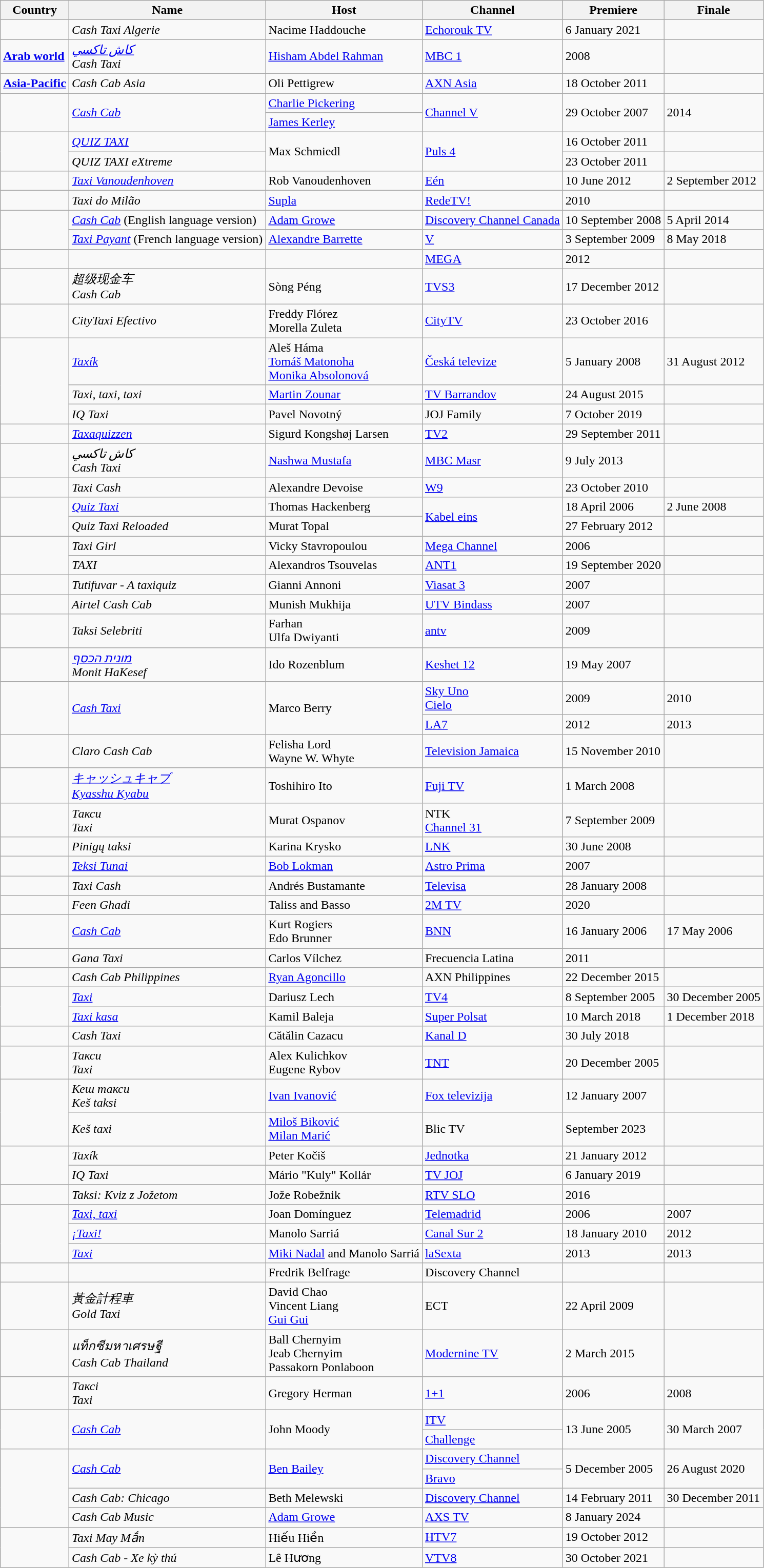<table class="wikitable sortable">
<tr>
<th>Country</th>
<th>Name</th>
<th>Host</th>
<th>Channel</th>
<th>Premiere</th>
<th>Finale</th>
</tr>
<tr>
<td><strong></strong></td>
<td><em>Cash Taxi Algerie</em></td>
<td>Nacime Haddouche</td>
<td><a href='#'>Echorouk TV</a></td>
<td>6 January 2021</td>
<td></td>
</tr>
<tr>
<td><strong> <a href='#'>Arab world</a></strong></td>
<td><em><a href='#'>كاش تاكسي</a><strong><br></strong>Cash Taxi</em></td>
<td><a href='#'>Hisham Abdel Rahman</a></td>
<td><a href='#'>MBC 1</a></td>
<td>2008</td>
<td></td>
</tr>
<tr>
<td><strong><a href='#'>Asia-Pacific</a></strong></td>
<td><em>Cash Cab Asia</em></td>
<td>Oli Pettigrew</td>
<td><a href='#'>AXN Asia</a></td>
<td>18 October 2011</td>
<td></td>
</tr>
<tr>
<td rowspan=2><strong></strong></td>
<td rowspan=2><em><a href='#'>Cash Cab</a></em></td>
<td><a href='#'>Charlie Pickering</a></td>
<td rowspan=2><a href='#'>Channel V</a></td>
<td rowspan=2>29 October 2007</td>
<td rowspan=2>2014</td>
</tr>
<tr>
<td><a href='#'>James Kerley</a></td>
</tr>
<tr>
<td rowspan=2><strong></strong></td>
<td><em><a href='#'>QUIZ TAXI</a></em></td>
<td rowspan=2>Max Schmiedl</td>
<td rowspan=2><a href='#'>Puls 4</a></td>
<td>16 October 2011</td>
<td></td>
</tr>
<tr>
<td><em>QUIZ TAXI eXtreme</em></td>
<td>23 October 2011</td>
<td></td>
</tr>
<tr>
<td><strong></strong></td>
<td><em><a href='#'>Taxi Vanoudenhoven</a></em></td>
<td>Rob Vanoudenhoven</td>
<td><a href='#'>Eén</a></td>
<td>10 June 2012</td>
<td>2 September 2012</td>
</tr>
<tr>
<td><strong></strong></td>
<td><em>Taxi do Milão</em></td>
<td><a href='#'>Supla</a></td>
<td><a href='#'>RedeTV!</a></td>
<td>2010</td>
<td></td>
</tr>
<tr>
<td rowspan=2><strong></strong></td>
<td><em><a href='#'>Cash Cab</a></em> (English language version)</td>
<td><a href='#'>Adam Growe</a></td>
<td><a href='#'>Discovery Channel Canada</a></td>
<td>10 September 2008</td>
<td>5 April 2014</td>
</tr>
<tr>
<td><em><a href='#'>Taxi Payant</a></em> (French language version)</td>
<td><a href='#'>Alexandre Barrette</a></td>
<td><a href='#'>V</a></td>
<td>3 September 2009</td>
<td>8 May 2018</td>
</tr>
<tr>
<td><strong></strong></td>
<td></td>
<td></td>
<td><a href='#'>MEGA</a></td>
<td>2012</td>
<td></td>
</tr>
<tr>
<td><strong></strong></td>
<td><em>超级现金车<br>Cash Cab</em></td>
<td>Sòng Péng</td>
<td><a href='#'>TVS3</a></td>
<td>17 December 2012</td>
<td></td>
</tr>
<tr>
<td><strong></strong></td>
<td><em>CityTaxi Efectivo</em></td>
<td>Freddy Flórez<br>Morella Zuleta</td>
<td><a href='#'>CityTV</a></td>
<td>23 October 2016</td>
<td></td>
</tr>
<tr>
<td rowspan=3><strong></strong></td>
<td><em><a href='#'>Taxík</a></em></td>
<td>Aleš Háma<br><a href='#'>Tomáš Matonoha</a><br><a href='#'>Monika Absolonová</a></td>
<td><a href='#'>Česká televize</a></td>
<td>5 January 2008</td>
<td>31 August 2012</td>
</tr>
<tr>
<td><em>Taxi, taxi, taxi</em></td>
<td><a href='#'>Martin Zounar</a></td>
<td><a href='#'>TV Barrandov</a></td>
<td>24 August 2015</td>
<td></td>
</tr>
<tr>
<td><em>IQ Taxi</em></td>
<td>Pavel Novotný</td>
<td>JOJ Family</td>
<td>7 October 2019</td>
<td></td>
</tr>
<tr>
<td><strong></strong></td>
<td><em><a href='#'>Taxaquizzen</a></em></td>
<td>Sigurd Kongshøj Larsen</td>
<td><a href='#'>TV2</a></td>
<td>29 September 2011</td>
<td></td>
</tr>
<tr>
<td><strong></strong></td>
<td><em>كاش تاكسي</em><br><em>Cash Taxi</em></td>
<td><a href='#'>Nashwa Mustafa</a></td>
<td><a href='#'>MBC Masr</a></td>
<td>9 July 2013</td>
<td></td>
</tr>
<tr>
<td><strong></strong></td>
<td><em>Taxi Cash</em></td>
<td>Alexandre Devoise</td>
<td><a href='#'>W9</a></td>
<td>23 October 2010</td>
<td></td>
</tr>
<tr>
<td rowspan="2"><strong></strong></td>
<td><em><a href='#'>Quiz Taxi</a></em></td>
<td>Thomas Hackenberg</td>
<td rowspan="2"><a href='#'>Kabel eins</a></td>
<td>18 April 2006</td>
<td>2 June 2008</td>
</tr>
<tr>
<td><em>Quiz Taxi Reloaded</em></td>
<td>Murat Topal</td>
<td>27 February 2012</td>
<td></td>
</tr>
<tr>
<td rowspan=2><strong></strong></td>
<td><em>Taxi Girl</em></td>
<td>Vicky Stavropoulou</td>
<td><a href='#'>Mega Channel</a></td>
<td>2006</td>
<td></td>
</tr>
<tr>
<td><em>TAXI</em></td>
<td>Alexandros Tsouvelas</td>
<td><a href='#'>ANT1</a></td>
<td>19 September 2020</td>
<td></td>
</tr>
<tr>
<td><strong></strong></td>
<td><em>Tutifuvar - A taxiquiz</em></td>
<td>Gianni Annoni</td>
<td><a href='#'>Viasat 3</a></td>
<td>2007</td>
<td></td>
</tr>
<tr>
<td><strong></strong></td>
<td><em>Airtel Cash Cab</em></td>
<td>Munish Mukhija</td>
<td><a href='#'>UTV Bindass</a></td>
<td>2007</td>
<td></td>
</tr>
<tr>
<td><strong></strong></td>
<td><em>Taksi Selebriti</em></td>
<td>Farhan<br>Ulfa Dwiyanti</td>
<td><a href='#'>antv</a></td>
<td>2009</td>
<td></td>
</tr>
<tr>
<td><strong></strong></td>
<td><em><a href='#'>מונית הכסף</a></em><br><em>Monit HaKesef</em></td>
<td>Ido Rozenblum</td>
<td><a href='#'>Keshet 12</a></td>
<td>19 May 2007</td>
<td></td>
</tr>
<tr>
<td rowspan=2><strong></strong></td>
<td rowspan=2><em><a href='#'>Cash Taxi</a></em></td>
<td rowspan=2>Marco Berry</td>
<td><a href='#'>Sky Uno</a><br><a href='#'>Cielo</a></td>
<td>2009</td>
<td>2010</td>
</tr>
<tr>
<td><a href='#'>LA7</a></td>
<td>2012</td>
<td>2013</td>
</tr>
<tr>
<td><strong></strong></td>
<td><em>Claro Cash Cab</em></td>
<td>Felisha Lord<br>Wayne W. Whyte</td>
<td><a href='#'>Television Jamaica</a></td>
<td>15 November 2010</td>
<td></td>
</tr>
<tr>
<td><strong></strong></td>
<td><em><a href='#'>キャッシュキャブ<br>Kyasshu Kyabu</a></em></td>
<td>Toshihiro Ito</td>
<td><a href='#'>Fuji TV</a></td>
<td>1 March 2008</td>
<td></td>
</tr>
<tr>
<td><strong></strong></td>
<td><em>Такси</em><br><em>Taxi</em></td>
<td>Murat Ospanov</td>
<td>NTK<br><a href='#'>Channel 31</a></td>
<td>7 September 2009</td>
<td></td>
</tr>
<tr>
<td><strong></strong></td>
<td><em>Pinigų taksi</em></td>
<td>Karina Krysko</td>
<td><a href='#'>LNK</a></td>
<td>30 June 2008</td>
<td></td>
</tr>
<tr>
<td><strong></strong></td>
<td><em><a href='#'>Teksi Tunai</a></em></td>
<td><a href='#'>Bob Lokman</a></td>
<td><a href='#'>Astro Prima</a></td>
<td>2007</td>
<td></td>
</tr>
<tr>
<td><strong></strong></td>
<td><em>Taxi Cash</em></td>
<td>Andrés Bustamante</td>
<td><a href='#'>Televisa</a></td>
<td>28 January 2008</td>
<td></td>
</tr>
<tr>
<td><strong></strong></td>
<td><em>Feen Ghadi</em></td>
<td>Taliss and Basso</td>
<td><a href='#'>2M TV</a></td>
<td>2020</td>
<td></td>
</tr>
<tr>
<td><strong></strong></td>
<td><em><a href='#'>Cash Cab</a></em></td>
<td>Kurt Rogiers<br>Edo Brunner</td>
<td><a href='#'>BNN</a></td>
<td>16 January 2006</td>
<td>17 May 2006</td>
</tr>
<tr>
<td><strong></strong></td>
<td><em>Gana Taxi</em></td>
<td>Carlos Vílchez</td>
<td>Frecuencia Latina</td>
<td>2011</td>
<td></td>
</tr>
<tr>
<td><strong></strong></td>
<td><em>Cash Cab Philippines</em></td>
<td><a href='#'>Ryan Agoncillo</a></td>
<td>AXN Philippines</td>
<td>22 December 2015</td>
<td></td>
</tr>
<tr>
<td rowspan=2><strong></strong></td>
<td><em><a href='#'>Taxi</a></em></td>
<td>Dariusz Lech</td>
<td><a href='#'>TV4</a></td>
<td>8 September 2005</td>
<td>30 December 2005</td>
</tr>
<tr>
<td><em><a href='#'>Taxi kasa</a></em></td>
<td>Kamil Baleja</td>
<td><a href='#'>Super Polsat</a></td>
<td>10 March 2018</td>
<td>1 December 2018</td>
</tr>
<tr>
<td><strong></strong></td>
<td><em>Cash Taxi</em></td>
<td>Cătălin Cazacu</td>
<td><a href='#'>Kanal D</a></td>
<td>30 July 2018</td>
<td></td>
</tr>
<tr>
<td><strong></strong></td>
<td><em>Такси</em><br><em>Taxi</em></td>
<td>Alex Kulichkov<br>Eugene Rybov</td>
<td><a href='#'>TNT</a></td>
<td>20 December 2005</td>
<td></td>
</tr>
<tr>
<td rowspan=2><strong></strong></td>
<td><em>Кеш такси<br>Keš taksi</em></td>
<td><a href='#'>Ivan Ivanović</a></td>
<td><a href='#'>Fox televizija</a></td>
<td>12 January 2007</td>
<td></td>
</tr>
<tr>
<td><em>Keš taxi</em></td>
<td><a href='#'>Miloš Biković</a><br><a href='#'>Milan Marić</a></td>
<td>Blic TV</td>
<td>September 2023</td>
<td></td>
</tr>
<tr>
<td rowspan=2><strong></strong></td>
<td><em>Taxík</em></td>
<td>Peter Kočiš</td>
<td><a href='#'>Jednotka</a></td>
<td>21 January 2012</td>
<td></td>
</tr>
<tr>
<td><em>IQ Taxi</em></td>
<td>Mário "Kuly" Kollár</td>
<td><a href='#'>TV JOJ</a></td>
<td>6 January 2019</td>
<td></td>
</tr>
<tr>
<td><strong></strong></td>
<td><em>Taksi: Kviz z Jožetom</em></td>
<td>Jože Robežnik</td>
<td><a href='#'>RTV SLO</a></td>
<td>2016</td>
<td></td>
</tr>
<tr>
<td rowspan=3><strong></strong></td>
<td><em><a href='#'>Taxi, taxi</a></em></td>
<td>Joan Domínguez</td>
<td><a href='#'>Telemadrid</a></td>
<td>2006</td>
<td>2007</td>
</tr>
<tr>
<td><em><a href='#'>¡Taxi!</a></em></td>
<td>Manolo Sarriá</td>
<td><a href='#'>Canal Sur 2</a></td>
<td>18 January 2010</td>
<td>2012</td>
</tr>
<tr>
<td><em><a href='#'>Taxi</a></em></td>
<td><a href='#'>Miki Nadal</a> and Manolo Sarriá</td>
<td><a href='#'>laSexta</a></td>
<td>2013</td>
<td>2013</td>
</tr>
<tr>
<td><strong></strong></td>
<td></td>
<td>Fredrik Belfrage</td>
<td>Discovery Channel</td>
<td></td>
<td></td>
</tr>
<tr>
<td><strong></strong></td>
<td><em>黃金計程車</em><br><em>Gold Taxi</em></td>
<td>David Chao<br>Vincent Liang<br><a href='#'>Gui Gui</a></td>
<td>ECT</td>
<td>22 April 2009</td>
<td></td>
</tr>
<tr>
<td><strong></strong></td>
<td><em>แท็กซีมหาเศรษฐี</em><br><em>Cash Cab Thailand</em></td>
<td>Ball Chernyim<br>Jeab Chernyim<br>Passakorn Ponlaboon</td>
<td><a href='#'>Modernine TV</a></td>
<td>2 March 2015</td>
<td></td>
</tr>
<tr>
<td><strong></strong></td>
<td><em>Таксі</em><br><em>Taxi</em></td>
<td>Gregory Herman</td>
<td><a href='#'>1+1</a></td>
<td>2006</td>
<td>2008</td>
</tr>
<tr>
<td rowspan=2><strong></strong></td>
<td rowspan=2><em><a href='#'>Cash Cab</a></em></td>
<td rowspan=2>John Moody</td>
<td><a href='#'>ITV</a></td>
<td rowspan=2>13 June 2005</td>
<td rowspan=2>30 March 2007</td>
</tr>
<tr>
<td><a href='#'>Challenge</a></td>
</tr>
<tr>
<td rowspan=4><strong></strong></td>
<td rowspan=2><em><a href='#'>Cash Cab</a></em></td>
<td rowspan=2><a href='#'>Ben Bailey</a></td>
<td><a href='#'>Discovery Channel</a></td>
<td rowspan=2>5 December 2005</td>
<td rowspan=2>26 August 2020</td>
</tr>
<tr>
<td><a href='#'>Bravo</a></td>
</tr>
<tr>
<td><em>Cash Cab: Chicago</em></td>
<td>Beth Melewski</td>
<td><a href='#'>Discovery Channel</a></td>
<td>14 February 2011</td>
<td>30 December 2011</td>
</tr>
<tr>
<td><em>Cash Cab Music</em></td>
<td><a href='#'>Adam Growe</a></td>
<td><a href='#'>AXS TV</a></td>
<td>8 January 2024</td>
<td></td>
</tr>
<tr>
<td rowspan=2><strong></strong></td>
<td><em>Taxi May Mắn</em></td>
<td>Hiếu Hiền</td>
<td><a href='#'>HTV7</a></td>
<td>19 October 2012</td>
<td></td>
</tr>
<tr>
<td><em>Cash Cab - Xe kỳ thú</em></td>
<td>Lê Hương</td>
<td><a href='#'>VTV8</a></td>
<td>30 October 2021</td>
<td></td>
</tr>
</table>
